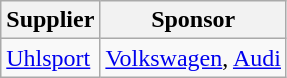<table class="wikitable">
<tr>
<th>Supplier</th>
<th>Sponsor</th>
</tr>
<tr>
<td> <a href='#'>Uhlsport</a></td>
<td> <a href='#'>Volkswagen</a>,  <a href='#'>Audi</a></td>
</tr>
</table>
